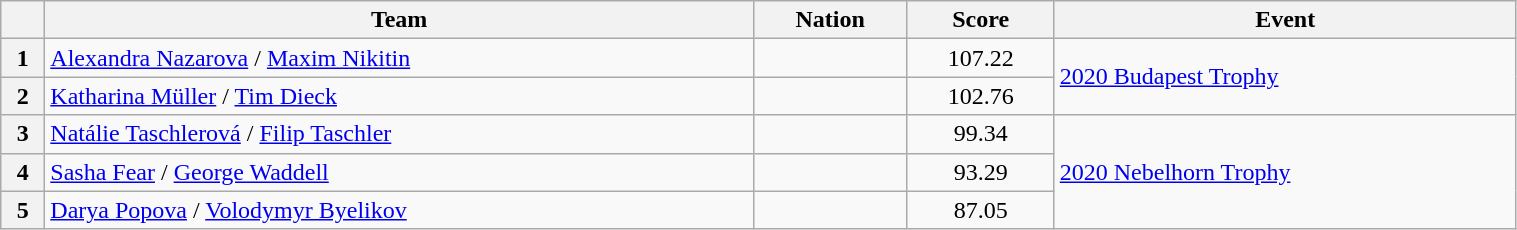<table class="wikitable sortable" style="text-align:left; width:80%">
<tr>
<th scope="col"></th>
<th scope="col">Team</th>
<th scope="col">Nation</th>
<th scope="col">Score</th>
<th scope="col">Event</th>
</tr>
<tr>
<th scope="row">1</th>
<td><a href='#'>Alexandra Nazarova</a> / <a href='#'>Maxim Nikitin</a></td>
<td></td>
<td style="text-align:center;">107.22</td>
<td rowspan="2"><a href='#'>2020 Budapest Trophy</a></td>
</tr>
<tr>
<th scope="row">2</th>
<td><a href='#'>Katharina Müller</a> / <a href='#'>Tim Dieck</a></td>
<td></td>
<td style="text-align:center;">102.76</td>
</tr>
<tr>
<th scope="row">3</th>
<td><a href='#'>Natálie Taschlerová</a> / <a href='#'>Filip Taschler</a></td>
<td></td>
<td style="text-align:center;">99.34</td>
<td rowspan="3"><a href='#'>2020 Nebelhorn Trophy</a></td>
</tr>
<tr>
<th scope="row">4</th>
<td><a href='#'>Sasha Fear</a> / <a href='#'>George Waddell</a></td>
<td></td>
<td style="text-align:center;">93.29</td>
</tr>
<tr>
<th scope="row">5</th>
<td><a href='#'>Darya Popova</a> / <a href='#'>Volodymyr Byelikov</a></td>
<td></td>
<td style="text-align:center;">87.05</td>
</tr>
</table>
